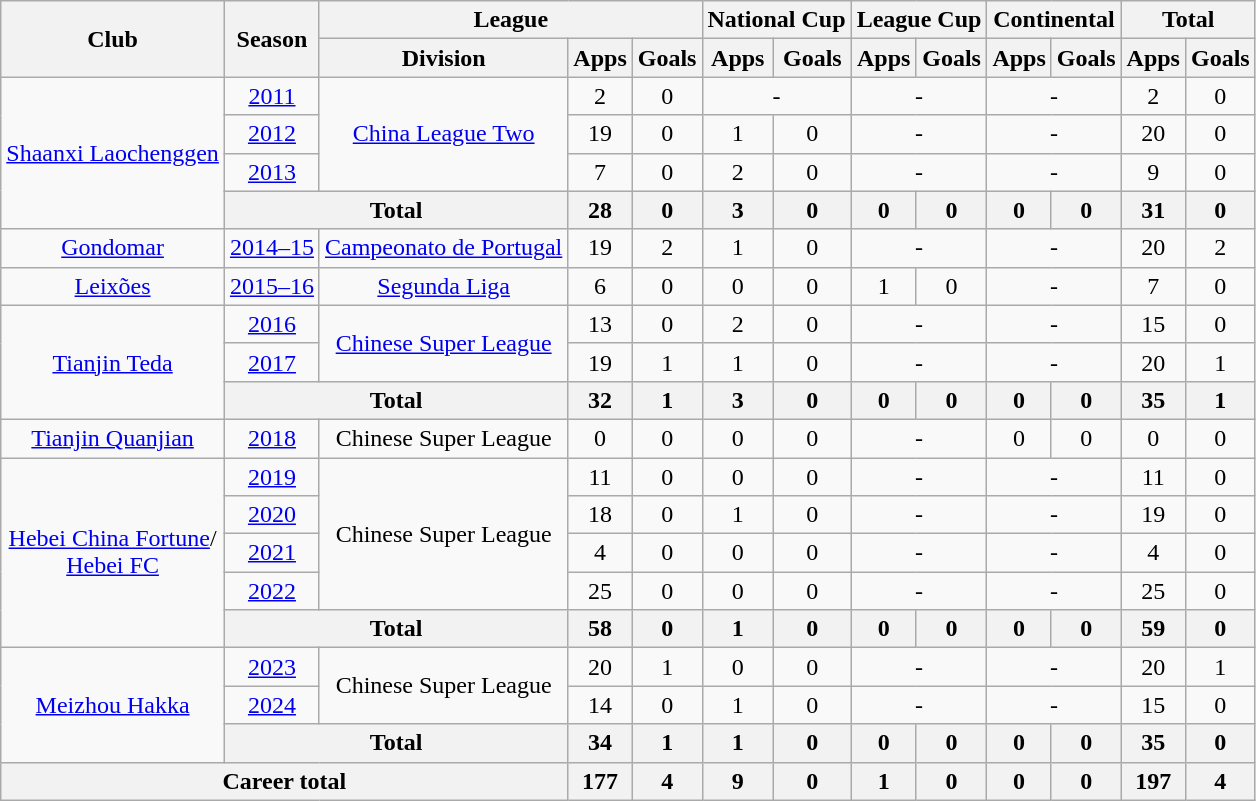<table class="wikitable" style="text-align: center">
<tr>
<th rowspan="2">Club</th>
<th rowspan="2">Season</th>
<th colspan="3">League</th>
<th colspan="2">National Cup</th>
<th colspan="2">League Cup</th>
<th colspan="2">Continental</th>
<th colspan="2">Total</th>
</tr>
<tr>
<th>Division</th>
<th>Apps</th>
<th>Goals</th>
<th>Apps</th>
<th>Goals</th>
<th>Apps</th>
<th>Goals</th>
<th>Apps</th>
<th>Goals</th>
<th>Apps</th>
<th>Goals</th>
</tr>
<tr>
<td rowspan="4"><a href='#'>Shaanxi Laochenggen</a></td>
<td><a href='#'>2011</a></td>
<td rowspan="3"><a href='#'>China League Two</a></td>
<td>2</td>
<td>0</td>
<td colspan="2">-</td>
<td colspan="2">-</td>
<td colspan="2">-</td>
<td>2</td>
<td>0</td>
</tr>
<tr>
<td><a href='#'>2012</a></td>
<td>19</td>
<td>0</td>
<td>1</td>
<td>0</td>
<td colspan="2">-</td>
<td colspan="2">-</td>
<td>20</td>
<td>0</td>
</tr>
<tr>
<td><a href='#'>2013</a></td>
<td>7</td>
<td>0</td>
<td>2</td>
<td>0</td>
<td colspan="2">-</td>
<td colspan="2">-</td>
<td>9</td>
<td>0</td>
</tr>
<tr>
<th colspan="2"><strong>Total</strong></th>
<th>28</th>
<th>0</th>
<th>3</th>
<th>0</th>
<th>0</th>
<th>0</th>
<th>0</th>
<th>0</th>
<th>31</th>
<th>0</th>
</tr>
<tr>
<td><a href='#'>Gondomar</a></td>
<td><a href='#'>2014–15</a></td>
<td><a href='#'>Campeonato de Portugal</a></td>
<td>19</td>
<td>2</td>
<td>1</td>
<td>0</td>
<td colspan="2">-</td>
<td colspan="2">-</td>
<td>20</td>
<td>2</td>
</tr>
<tr>
<td><a href='#'>Leixões</a></td>
<td><a href='#'>2015–16</a></td>
<td><a href='#'>Segunda Liga</a></td>
<td>6</td>
<td>0</td>
<td>0</td>
<td>0</td>
<td>1</td>
<td>0</td>
<td colspan="2">-</td>
<td>7</td>
<td>0</td>
</tr>
<tr>
<td rowspan="3"><a href='#'>Tianjin Teda</a></td>
<td><a href='#'>2016</a></td>
<td rowspan="2"><a href='#'>Chinese Super League</a></td>
<td>13</td>
<td>0</td>
<td>2</td>
<td>0</td>
<td colspan="2">-</td>
<td colspan="2">-</td>
<td>15</td>
<td>0</td>
</tr>
<tr>
<td><a href='#'>2017</a></td>
<td>19</td>
<td>1</td>
<td>1</td>
<td>0</td>
<td colspan="2">-</td>
<td colspan="2">-</td>
<td>20</td>
<td>1</td>
</tr>
<tr>
<th colspan="2"><strong>Total</strong></th>
<th>32</th>
<th>1</th>
<th>3</th>
<th>0</th>
<th>0</th>
<th>0</th>
<th>0</th>
<th>0</th>
<th>35</th>
<th>1</th>
</tr>
<tr>
<td><a href='#'>Tianjin Quanjian</a></td>
<td><a href='#'>2018</a></td>
<td>Chinese Super League</td>
<td>0</td>
<td>0</td>
<td>0</td>
<td>0</td>
<td colspan="2">-</td>
<td>0</td>
<td>0</td>
<td>0</td>
<td>0</td>
</tr>
<tr>
<td rowspan=5><a href='#'>Hebei China Fortune</a>/<br><a href='#'>Hebei FC</a></td>
<td><a href='#'>2019</a></td>
<td rowspan=4>Chinese Super League</td>
<td>11</td>
<td>0</td>
<td>0</td>
<td>0</td>
<td colspan="2">-</td>
<td colspan="2">-</td>
<td>11</td>
<td>0</td>
</tr>
<tr>
<td><a href='#'>2020</a></td>
<td>18</td>
<td>0</td>
<td>1</td>
<td>0</td>
<td colspan="2">-</td>
<td colspan="2">-</td>
<td>19</td>
<td>0</td>
</tr>
<tr>
<td><a href='#'>2021</a></td>
<td>4</td>
<td>0</td>
<td>0</td>
<td>0</td>
<td colspan="2">-</td>
<td colspan="2">-</td>
<td>4</td>
<td>0</td>
</tr>
<tr>
<td><a href='#'>2022</a></td>
<td>25</td>
<td>0</td>
<td>0</td>
<td>0</td>
<td colspan="2">-</td>
<td colspan="2">-</td>
<td>25</td>
<td>0</td>
</tr>
<tr>
<th colspan="2"><strong>Total</strong></th>
<th>58</th>
<th>0</th>
<th>1</th>
<th>0</th>
<th>0</th>
<th>0</th>
<th>0</th>
<th>0</th>
<th>59</th>
<th>0</th>
</tr>
<tr>
<td rowspan=3><a href='#'>Meizhou Hakka</a></td>
<td><a href='#'>2023</a></td>
<td rowspan=2>Chinese Super League</td>
<td>20</td>
<td>1</td>
<td>0</td>
<td>0</td>
<td colspan="2">-</td>
<td colspan="2">-</td>
<td>20</td>
<td>1</td>
</tr>
<tr>
<td><a href='#'>2024</a></td>
<td>14</td>
<td>0</td>
<td>1</td>
<td>0</td>
<td colspan="2">-</td>
<td colspan="2">-</td>
<td>15</td>
<td>0</td>
</tr>
<tr>
<th colspan="2"><strong>Total</strong></th>
<th>34</th>
<th>1</th>
<th>1</th>
<th>0</th>
<th>0</th>
<th>0</th>
<th>0</th>
<th>0</th>
<th>35</th>
<th>0</th>
</tr>
<tr>
<th colspan=3>Career total</th>
<th>177</th>
<th>4</th>
<th>9</th>
<th>0</th>
<th>1</th>
<th>0</th>
<th>0</th>
<th>0</th>
<th>197</th>
<th>4</th>
</tr>
</table>
